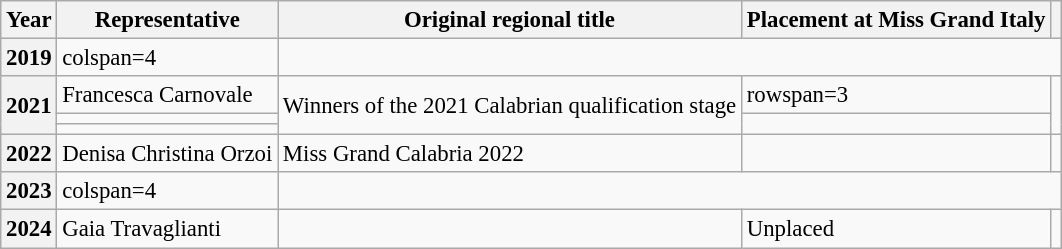<table class="wikitable defaultcenter col2left" style="font-size:95%;">
<tr>
<th>Year</th>
<th>Representative</th>
<th>Original regional title</th>
<th>Placement at Miss Grand Italy</th>
<th></th>
</tr>
<tr>
<th>2019</th>
<td>colspan=4 </td>
</tr>
<tr>
<th rowspan=3>2021</th>
<td>Francesca Carnovale</td>
<td rowspan=3>Winners of the 2021 Calabrian qualification stage</td>
<td>rowspan=3 </td>
<td rowspan=3></td>
</tr>
<tr>
<td></td>
</tr>
<tr>
<td></td>
</tr>
<tr>
<th>2022</th>
<td>Denisa Christina Orzoi</td>
<td>Miss Grand Calabria 2022</td>
<td></td>
<td></td>
</tr>
<tr>
<th>2023</th>
<td>colspan=4 </td>
</tr>
<tr>
<th>2024</th>
<td>Gaia Travaglianti</td>
<td></td>
<td>Unplaced</td>
<td></td>
</tr>
</table>
